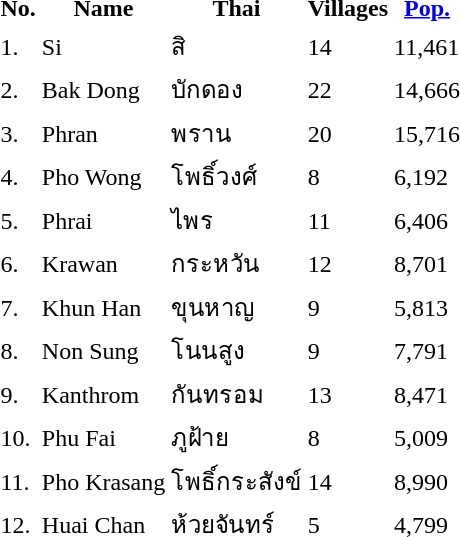<table>
<tr>
<th>No.</th>
<th>Name</th>
<th>Thai</th>
<th>Villages</th>
<th><a href='#'>Pop.</a></th>
</tr>
<tr>
<td>1.</td>
<td>Si</td>
<td>สิ</td>
<td>14</td>
<td>11,461</td>
</tr>
<tr>
<td>2.</td>
<td>Bak Dong</td>
<td>บักดอง</td>
<td>22</td>
<td>14,666</td>
</tr>
<tr>
<td>3.</td>
<td>Phran</td>
<td>พราน</td>
<td>20</td>
<td>15,716</td>
</tr>
<tr>
<td>4.</td>
<td>Pho Wong</td>
<td>โพธิ์วงศ์</td>
<td>8</td>
<td>6,192</td>
</tr>
<tr>
<td>5.</td>
<td>Phrai</td>
<td>ไพร</td>
<td>11</td>
<td>6,406</td>
</tr>
<tr>
<td>6.</td>
<td>Krawan</td>
<td>กระหวัน</td>
<td>12</td>
<td>8,701</td>
</tr>
<tr>
<td>7.</td>
<td>Khun Han</td>
<td>ขุนหาญ</td>
<td>9</td>
<td>5,813</td>
</tr>
<tr>
<td>8.</td>
<td>Non Sung</td>
<td>โนนสูง</td>
<td>9</td>
<td>7,791</td>
</tr>
<tr>
<td>9.</td>
<td>Kanthrom</td>
<td>กันทรอม</td>
<td>13</td>
<td>8,471</td>
</tr>
<tr>
<td>10.</td>
<td>Phu Fai</td>
<td>ภูฝ้าย</td>
<td>8</td>
<td>5,009</td>
</tr>
<tr>
<td>11.</td>
<td>Pho Krasang</td>
<td>โพธิ์กระสังข์</td>
<td>14</td>
<td>8,990</td>
</tr>
<tr>
<td>12.</td>
<td>Huai Chan</td>
<td>ห้วยจันทร์</td>
<td>5</td>
<td>4,799</td>
</tr>
</table>
